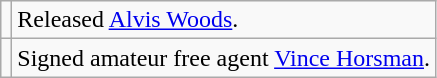<table class="wikitable">
<tr>
<td></td>
<td>Released <a href='#'>Alvis Woods</a>.</td>
</tr>
<tr>
<td></td>
<td>Signed amateur free agent <a href='#'>Vince Horsman</a>.</td>
</tr>
</table>
